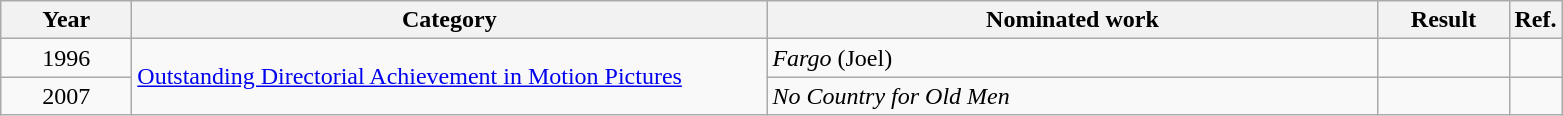<table class="wikitable unsortable">
<tr>
<th scope="col" style="width:5em;">Year</th>
<th scope="col" style="width:26em;">Category</th>
<th scope="col" style="width:25em;">Nominated work</th>
<th scope="col" style="width:5em;">Result</th>
<th class=unsortable>Ref.</th>
</tr>
<tr>
<td style="text-align:center;">1996</td>
<td rowspan=2><a href='#'>Outstanding Directorial Achievement in Motion Pictures</a></td>
<td><em>Fargo</em> (Joel)</td>
<td></td>
<td></td>
</tr>
<tr>
<td style="text-align:center;">2007</td>
<td><em>No Country for Old Men</em></td>
<td></td>
<td></td>
</tr>
</table>
